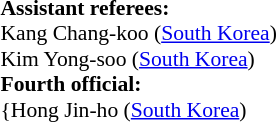<table width=100% style="font-size: 90%">
<tr>
<td><br><strong>Assistant referees:</strong>
<br>Kang Chang-koo (<a href='#'>South Korea</a>)
<br>Kim Yong-soo (<a href='#'>South Korea</a>)
<br><strong>Fourth official:</strong>
<br>{Hong Jin-ho (<a href='#'>South Korea</a>)</td>
</tr>
</table>
